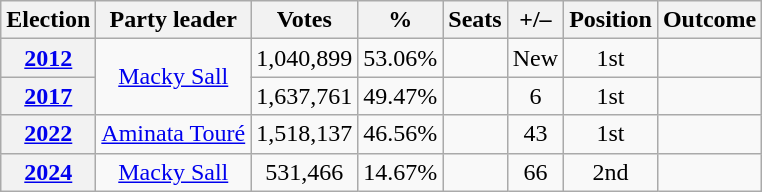<table class="wikitable" style="text-align:center">
<tr>
<th>Election</th>
<th>Party leader</th>
<th>Votes</th>
<th>%</th>
<th>Seats</th>
<th>+/–</th>
<th><strong>Position</strong></th>
<th><strong>Outcome</strong></th>
</tr>
<tr>
<th><a href='#'>2012</a></th>
<td rowspan="2"><a href='#'>Macky Sall</a></td>
<td>1,040,899</td>
<td>53.06%</td>
<td style="text-align:center;"></td>
<td>New</td>
<td> 1st</td>
<td><br></td>
</tr>
<tr>
<th><a href='#'>2017</a></th>
<td>1,637,761</td>
<td>49.47%</td>
<td style="text-align:center;"></td>
<td> 6</td>
<td> 1st</td>
<td><br></td>
</tr>
<tr>
<th><a href='#'>2022</a></th>
<td><a href='#'>Aminata Touré</a></td>
<td>1,518,137</td>
<td>46.56%</td>
<td></td>
<td> 43</td>
<td> 1st</td>
<td><br></td>
</tr>
<tr>
<th><a href='#'>2024</a></th>
<td><a href='#'>Macky Sall</a></td>
<td>531,466</td>
<td>14.67%</td>
<td></td>
<td> 66</td>
<td> 2nd</td>
<td></td>
</tr>
</table>
